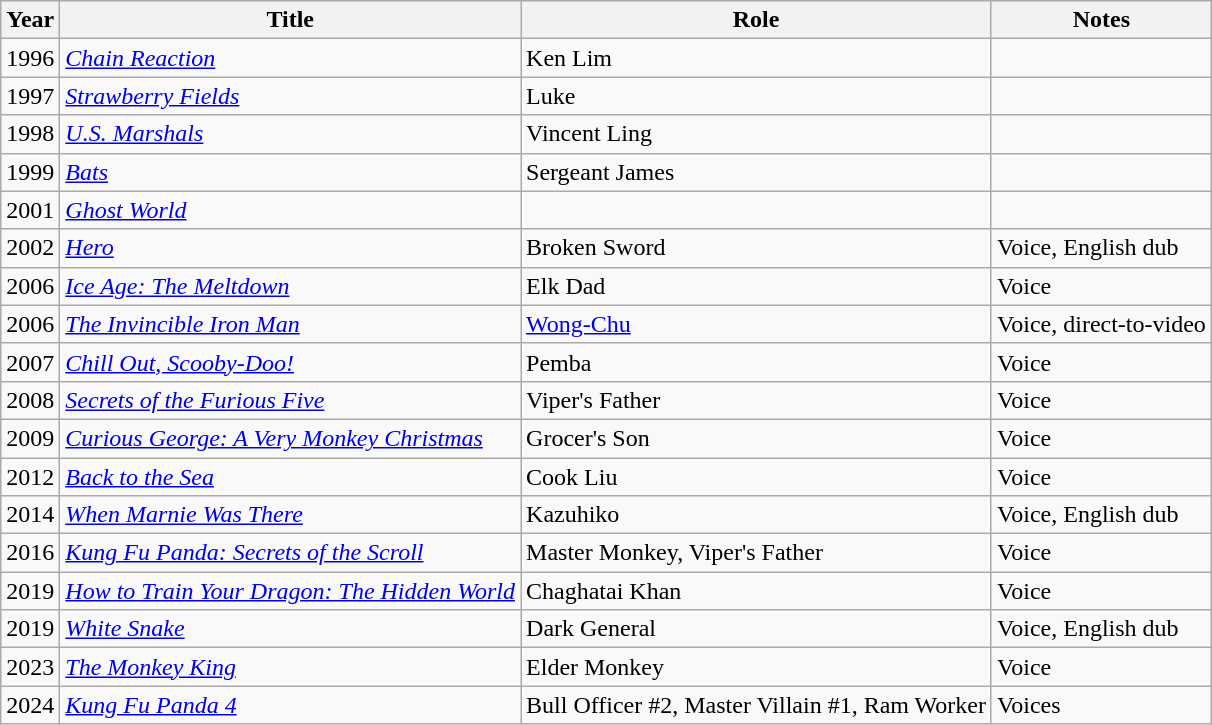<table class="wikitable">
<tr>
<th>Year</th>
<th>Title</th>
<th>Role</th>
<th>Notes</th>
</tr>
<tr>
<td>1996</td>
<td><em><a href='#'>Chain Reaction</a></em></td>
<td>Ken Lim</td>
<td></td>
</tr>
<tr>
<td>1997</td>
<td><em><a href='#'>Strawberry Fields</a></em></td>
<td>Luke</td>
<td></td>
</tr>
<tr>
<td>1998</td>
<td><em><a href='#'>U.S. Marshals</a></em></td>
<td>Vincent Ling</td>
<td></td>
</tr>
<tr>
<td>1999</td>
<td><em><a href='#'>Bats</a></em></td>
<td>Sergeant James</td>
<td></td>
</tr>
<tr>
<td>2001</td>
<td><em><a href='#'>Ghost World</a></em></td>
<td></td>
<td></td>
</tr>
<tr>
<td>2002</td>
<td><em><a href='#'>Hero</a></em></td>
<td>Broken Sword</td>
<td>Voice, English dub</td>
</tr>
<tr>
<td>2006</td>
<td><em><a href='#'>Ice Age: The Meltdown</a></em></td>
<td>Elk Dad</td>
<td>Voice</td>
</tr>
<tr>
<td>2006</td>
<td><em><a href='#'>The Invincible Iron Man</a></em></td>
<td><a href='#'>Wong-Chu</a></td>
<td>Voice, direct-to-video</td>
</tr>
<tr>
<td>2007</td>
<td><em><a href='#'>Chill Out, Scooby-Doo!</a></em></td>
<td>Pemba</td>
<td>Voice</td>
</tr>
<tr>
<td>2008</td>
<td><em><a href='#'>Secrets of the Furious Five</a></em></td>
<td>Viper's Father</td>
<td>Voice</td>
</tr>
<tr>
<td>2009</td>
<td><em><a href='#'>Curious George: A Very Monkey Christmas</a></em></td>
<td>Grocer's Son</td>
<td>Voice</td>
</tr>
<tr>
<td>2012</td>
<td><em><a href='#'>Back to the Sea</a></em></td>
<td>Cook Liu</td>
<td>Voice</td>
</tr>
<tr>
<td>2014</td>
<td><em><a href='#'>When Marnie Was There</a></em></td>
<td>Kazuhiko</td>
<td>Voice, English dub</td>
</tr>
<tr>
<td>2016</td>
<td><em><a href='#'>Kung Fu Panda: Secrets of the Scroll</a></em></td>
<td>Master Monkey, Viper's Father</td>
<td>Voice</td>
</tr>
<tr>
<td>2019</td>
<td><em><a href='#'>How to Train Your Dragon: The Hidden World</a></em></td>
<td>Chaghatai Khan</td>
<td>Voice</td>
</tr>
<tr>
<td>2019</td>
<td><em><a href='#'>White Snake</a></em></td>
<td>Dark General</td>
<td>Voice, English dub</td>
</tr>
<tr>
<td>2023</td>
<td><em><a href='#'>The Monkey King</a></em></td>
<td>Elder Monkey</td>
<td>Voice</td>
</tr>
<tr>
<td>2024</td>
<td><em><a href='#'>Kung Fu Panda 4</a></em></td>
<td>Bull Officer #2, Master Villain #1, Ram Worker</td>
<td>Voices</td>
</tr>
</table>
